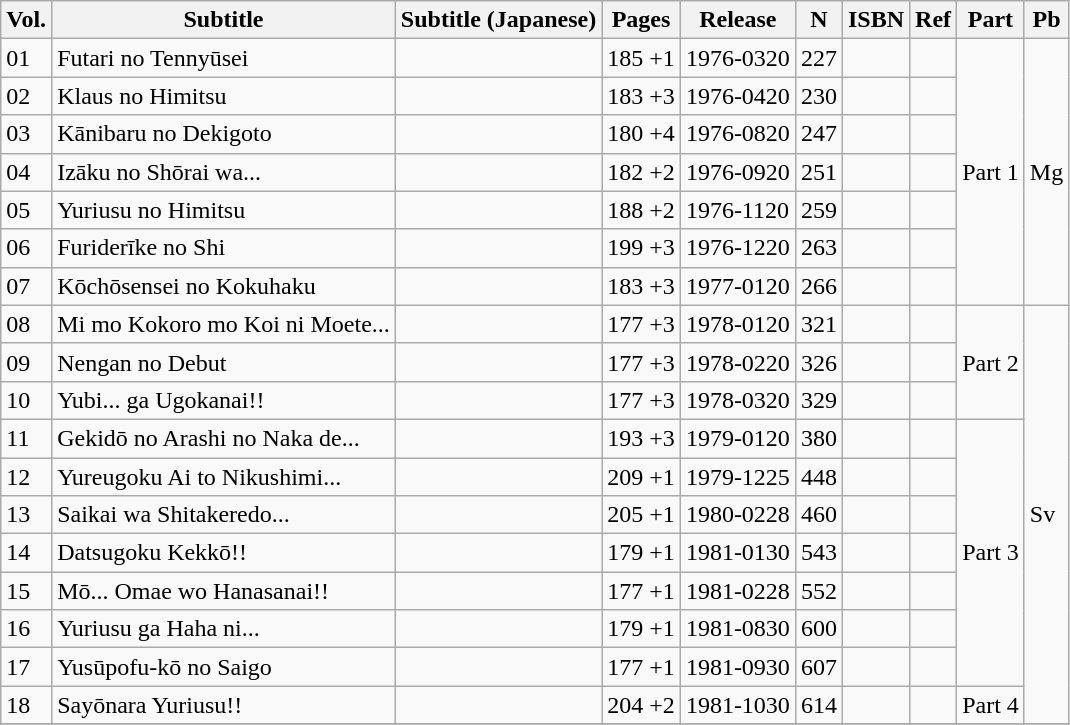<table class="wikitable" style="text-align:left;">
<tr>
<th>Vol.</th>
<th>Subtitle</th>
<th>Subtitle (Japanese)</th>
<th>Pages</th>
<th>Release</th>
<th>N</th>
<th>ISBN</th>
<th>Ref</th>
<th>Part</th>
<th>Pb</th>
</tr>
<tr>
<td>01</td>
<td>Futari no Tennyūsei</td>
<td></td>
<td>185 +1</td>
<td>1976-0320</td>
<td>227</td>
<td></td>
<td></td>
<td rowspan="7">Part 1</td>
<td rowspan="7">Mg</td>
</tr>
<tr>
<td>02</td>
<td>Klaus no Himitsu</td>
<td></td>
<td>183 +3</td>
<td>1976-0420</td>
<td>230</td>
<td></td>
<td></td>
</tr>
<tr>
<td>03</td>
<td>Kānibaru no Dekigoto</td>
<td></td>
<td>180 +4</td>
<td>1976-0820</td>
<td>247</td>
<td></td>
<td></td>
</tr>
<tr>
<td>04</td>
<td>Izāku no Shōrai wa...</td>
<td></td>
<td>182 +2</td>
<td>1976-0920</td>
<td>251</td>
<td></td>
<td></td>
</tr>
<tr>
<td>05</td>
<td>Yuriusu no Himitsu</td>
<td></td>
<td>188 +2</td>
<td>1976-1120</td>
<td>259</td>
<td></td>
<td></td>
</tr>
<tr>
<td>06</td>
<td>Furiderīke no Shi</td>
<td></td>
<td>199 +3</td>
<td>1976-1220</td>
<td>263</td>
<td></td>
<td></td>
</tr>
<tr>
<td>07</td>
<td>Kōchōsensei no Kokuhaku</td>
<td></td>
<td>183 +3</td>
<td>1977-0120</td>
<td>266</td>
<td></td>
<td></td>
</tr>
<tr>
<td>08</td>
<td>Mi mo Kokoro mo Koi ni Moete...</td>
<td></td>
<td>177 +3</td>
<td>1978-0120</td>
<td>321</td>
<td></td>
<td></td>
<td rowspan="3">Part 2</td>
<td rowspan="11">Sv</td>
</tr>
<tr>
<td>09</td>
<td>Nengan no Debut</td>
<td></td>
<td>177 +3</td>
<td>1978-0220</td>
<td>326</td>
<td></td>
<td></td>
</tr>
<tr>
<td>10</td>
<td>Yubi... ga Ugokanai!!</td>
<td></td>
<td>177 +3</td>
<td>1978-0320</td>
<td>329</td>
<td></td>
<td></td>
</tr>
<tr>
<td>11</td>
<td>Gekidō no Arashi no Naka de...</td>
<td></td>
<td>193 +3</td>
<td>1979-0120</td>
<td>380</td>
<td></td>
<td></td>
<td rowspan="7">Part 3</td>
</tr>
<tr>
<td>12</td>
<td>Yureugoku Ai to Nikushimi...</td>
<td></td>
<td>209 +1</td>
<td>1979-1225</td>
<td>448</td>
<td></td>
<td></td>
</tr>
<tr>
<td>13</td>
<td>Saikai wa Shitakeredo...</td>
<td></td>
<td>205 +1</td>
<td>1980-0228</td>
<td>460</td>
<td></td>
<td></td>
</tr>
<tr>
<td>14</td>
<td>Datsugoku Kekkō!!</td>
<td></td>
<td>179 +1</td>
<td>1981-0130</td>
<td>543</td>
<td></td>
<td></td>
</tr>
<tr>
<td>15</td>
<td>Mō... Omae wo Hanasanai!!</td>
<td></td>
<td>177 +1</td>
<td>1981-0228</td>
<td>552</td>
<td></td>
<td></td>
</tr>
<tr>
<td>16</td>
<td>Yuriusu ga Haha ni...</td>
<td></td>
<td>179 +1</td>
<td>1981-0830</td>
<td>600</td>
<td></td>
<td></td>
</tr>
<tr>
<td>17</td>
<td>Yusūpofu-kō no Saigo</td>
<td></td>
<td>177 +1</td>
<td>1981-0930</td>
<td>607</td>
<td></td>
<td></td>
</tr>
<tr>
<td>18</td>
<td>Sayōnara Yuriusu!!</td>
<td></td>
<td>204 +2</td>
<td>1981-1030</td>
<td>614</td>
<td></td>
<td></td>
<td>Part 4</td>
</tr>
<tr>
</tr>
</table>
